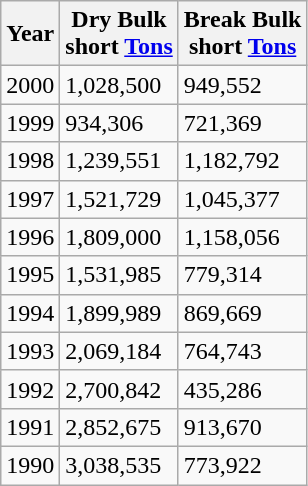<table class="wikitable sortable">
<tr>
<th>Year<br></th>
<th>Dry Bulk<br>short <a href='#'>Tons</a><br></th>
<th>Break Bulk<br>short <a href='#'>Tons</a><br></th>
</tr>
<tr>
<td>2000</td>
<td>1,028,500</td>
<td>949,552</td>
</tr>
<tr>
<td>1999</td>
<td>934,306</td>
<td>721,369</td>
</tr>
<tr>
<td>1998</td>
<td>1,239,551</td>
<td>1,182,792</td>
</tr>
<tr>
<td>1997</td>
<td>1,521,729</td>
<td>1,045,377</td>
</tr>
<tr>
<td>1996</td>
<td>1,809,000</td>
<td>1,158,056</td>
</tr>
<tr>
<td>1995</td>
<td>1,531,985</td>
<td>779,314</td>
</tr>
<tr>
<td>1994</td>
<td>1,899,989</td>
<td>869,669</td>
</tr>
<tr>
<td>1993</td>
<td>2,069,184</td>
<td>764,743</td>
</tr>
<tr>
<td>1992</td>
<td>2,700,842</td>
<td>435,286</td>
</tr>
<tr>
<td>1991</td>
<td>2,852,675</td>
<td>913,670</td>
</tr>
<tr>
<td>1990</td>
<td>3,038,535</td>
<td>773,922</td>
</tr>
</table>
